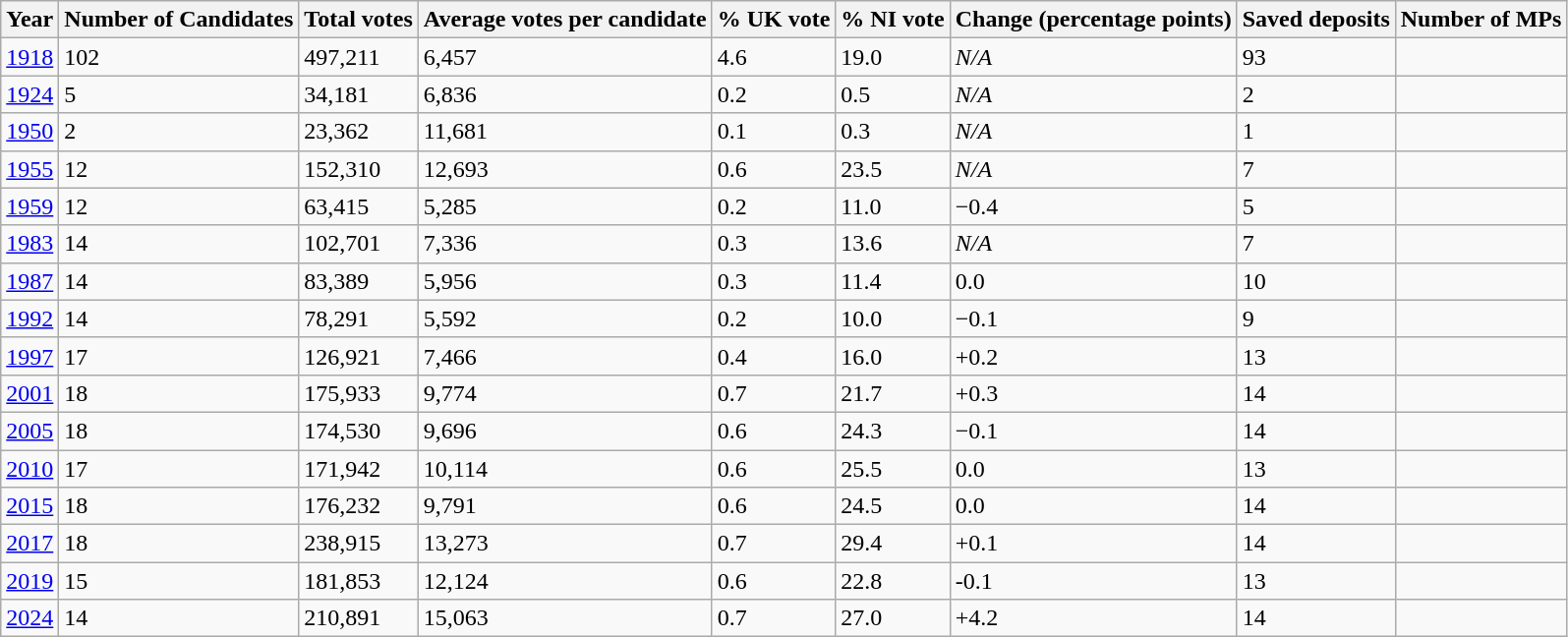<table class="wikitable sortable">
<tr>
<th>Year</th>
<th>Number of Candidates</th>
<th>Total votes</th>
<th>Average votes per candidate</th>
<th>% UK vote</th>
<th>% NI vote</th>
<th>Change (percentage points)</th>
<th>Saved deposits</th>
<th>Number of MPs</th>
</tr>
<tr>
<td><a href='#'>1918</a></td>
<td>102</td>
<td>497,211</td>
<td>6,457</td>
<td>4.6</td>
<td>19.0</td>
<td><em>N/A</em></td>
<td>93</td>
<td></td>
</tr>
<tr>
<td><a href='#'>1924</a></td>
<td>5</td>
<td>34,181</td>
<td>6,836</td>
<td>0.2</td>
<td>0.5</td>
<td><em>N/A</em></td>
<td>2</td>
<td></td>
</tr>
<tr>
<td><a href='#'>1950</a></td>
<td>2</td>
<td>23,362</td>
<td>11,681</td>
<td>0.1</td>
<td>0.3</td>
<td><em>N/A</em></td>
<td>1</td>
<td></td>
</tr>
<tr>
<td><a href='#'>1955</a></td>
<td>12</td>
<td>152,310</td>
<td>12,693</td>
<td>0.6</td>
<td>23.5</td>
<td><em>N/A</em></td>
<td>7</td>
<td></td>
</tr>
<tr>
<td><a href='#'>1959</a></td>
<td>12</td>
<td>63,415</td>
<td>5,285</td>
<td>0.2</td>
<td>11.0</td>
<td>−0.4</td>
<td>5</td>
<td></td>
</tr>
<tr>
<td><a href='#'>1983</a></td>
<td>14</td>
<td>102,701</td>
<td>7,336</td>
<td>0.3</td>
<td>13.6</td>
<td><em>N/A</em></td>
<td>7</td>
<td></td>
</tr>
<tr>
<td><a href='#'>1987</a></td>
<td>14</td>
<td>83,389</td>
<td>5,956</td>
<td>0.3</td>
<td>11.4</td>
<td>0.0</td>
<td>10</td>
<td></td>
</tr>
<tr>
<td><a href='#'>1992</a></td>
<td>14</td>
<td>78,291</td>
<td>5,592</td>
<td>0.2</td>
<td>10.0</td>
<td>−0.1</td>
<td>9</td>
<td></td>
</tr>
<tr>
<td><a href='#'>1997</a></td>
<td>17</td>
<td>126,921</td>
<td>7,466</td>
<td>0.4</td>
<td>16.0</td>
<td>+0.2</td>
<td>13</td>
<td></td>
</tr>
<tr>
<td><a href='#'>2001</a></td>
<td>18</td>
<td>175,933</td>
<td>9,774</td>
<td>0.7</td>
<td>21.7</td>
<td>+0.3</td>
<td>14</td>
<td></td>
</tr>
<tr>
<td><a href='#'>2005</a></td>
<td>18</td>
<td>174,530</td>
<td>9,696</td>
<td>0.6</td>
<td>24.3</td>
<td>−0.1</td>
<td>14</td>
<td></td>
</tr>
<tr>
<td><a href='#'>2010</a></td>
<td>17</td>
<td>171,942</td>
<td>10,114</td>
<td>0.6</td>
<td>25.5</td>
<td>0.0</td>
<td>13</td>
<td></td>
</tr>
<tr>
<td><a href='#'>2015</a></td>
<td>18</td>
<td>176,232</td>
<td>9,791</td>
<td>0.6</td>
<td>24.5</td>
<td>0.0</td>
<td>14</td>
<td></td>
</tr>
<tr>
<td><a href='#'>2017</a></td>
<td>18</td>
<td>238,915</td>
<td>13,273</td>
<td>0.7</td>
<td>29.4</td>
<td>+0.1</td>
<td>14</td>
<td></td>
</tr>
<tr>
<td><a href='#'>2019</a></td>
<td>15</td>
<td>181,853</td>
<td>12,124</td>
<td>0.6</td>
<td>22.8</td>
<td>-0.1</td>
<td>13</td>
<td></td>
</tr>
<tr>
<td><a href='#'>2024</a></td>
<td>14</td>
<td>210,891</td>
<td>15,063</td>
<td>0.7</td>
<td>27.0</td>
<td>+4.2</td>
<td>14</td>
<td></td>
</tr>
</table>
